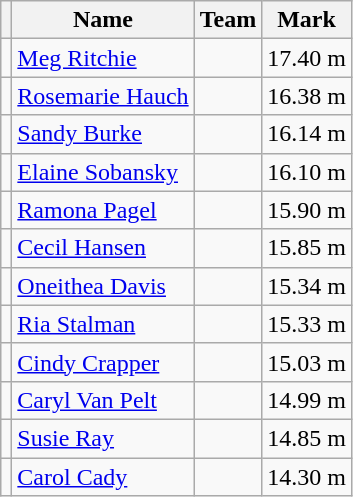<table class=wikitable>
<tr>
<th></th>
<th>Name</th>
<th>Team</th>
<th>Mark</th>
</tr>
<tr>
<td></td>
<td><a href='#'>Meg Ritchie</a></td>
<td></td>
<td>17.40 m</td>
</tr>
<tr>
<td></td>
<td><a href='#'>Rosemarie Hauch</a></td>
<td></td>
<td>16.38 m</td>
</tr>
<tr>
<td></td>
<td><a href='#'>Sandy Burke</a></td>
<td></td>
<td>16.14 m</td>
</tr>
<tr>
<td></td>
<td><a href='#'>Elaine Sobansky</a></td>
<td></td>
<td>16.10 m</td>
</tr>
<tr>
<td></td>
<td><a href='#'>Ramona Pagel</a></td>
<td></td>
<td>15.90 m</td>
</tr>
<tr>
<td></td>
<td><a href='#'>Cecil Hansen</a></td>
<td></td>
<td>15.85 m</td>
</tr>
<tr>
<td></td>
<td><a href='#'>Oneithea Davis</a></td>
<td></td>
<td>15.34 m</td>
</tr>
<tr>
<td></td>
<td><a href='#'>Ria Stalman</a></td>
<td></td>
<td>15.33 m</td>
</tr>
<tr>
<td></td>
<td><a href='#'>Cindy Crapper</a></td>
<td></td>
<td>15.03 m</td>
</tr>
<tr>
<td></td>
<td><a href='#'>Caryl Van Pelt</a></td>
<td></td>
<td>14.99 m</td>
</tr>
<tr>
<td></td>
<td><a href='#'>Susie Ray</a></td>
<td></td>
<td>14.85 m</td>
</tr>
<tr>
<td></td>
<td><a href='#'>Carol Cady</a></td>
<td></td>
<td>14.30 m</td>
</tr>
</table>
